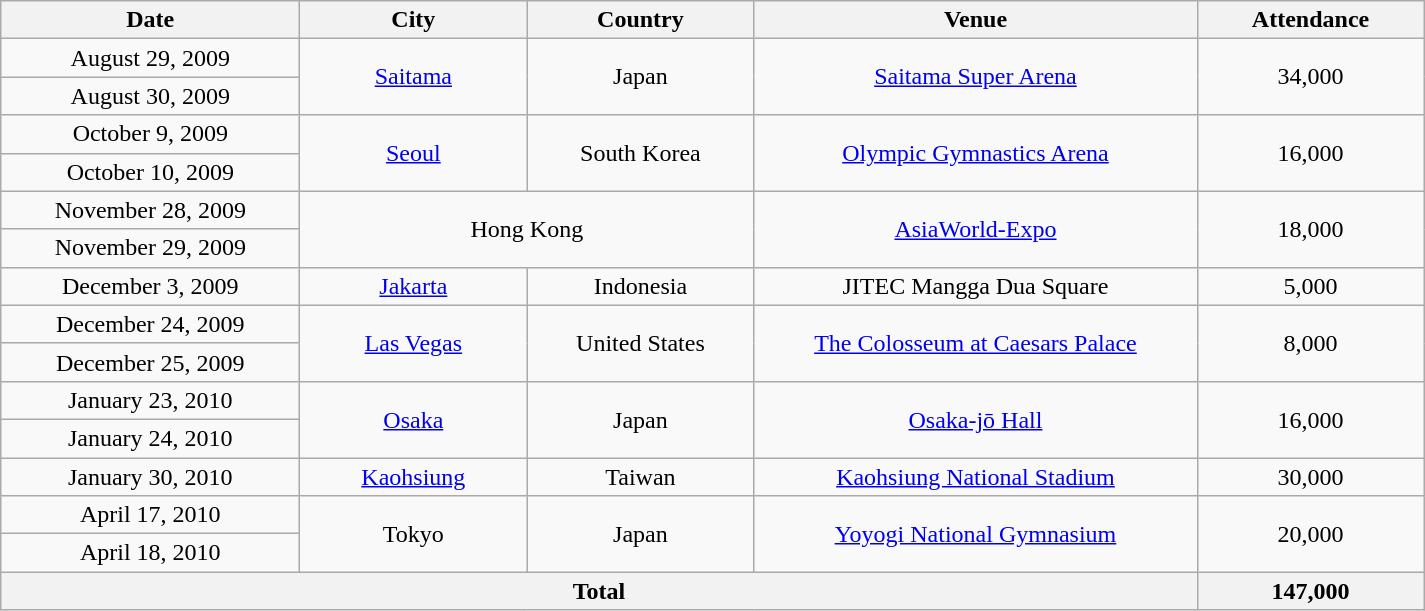<table class="wikitable" style="text-align:center;">
<tr>
<th scope="col" style="width:12em;">Date</th>
<th scope="col" style="width:9em;">City</th>
<th scope="col" style="width:9em;">Country</th>
<th scope="col" style="width:18em;">Venue</th>
<th scope="col" style="width:9em;">Attendance</th>
</tr>
<tr>
<td>August 29, 2009</td>
<td rowspan="2"><a href='#'>Saitama</a></td>
<td rowspan="2">Japan</td>
<td rowspan="2"><a href='#'>Saitama Super Arena</a></td>
<td rowspan="2">34,000</td>
</tr>
<tr>
<td>August 30, 2009</td>
</tr>
<tr>
<td>October 9, 2009</td>
<td rowspan="2"><a href='#'>Seoul</a></td>
<td rowspan="2">South Korea</td>
<td rowspan="2"><a href='#'>Olympic Gymnastics Arena</a></td>
<td rowspan="2">16,000</td>
</tr>
<tr>
<td>October 10, 2009</td>
</tr>
<tr>
<td>November 28, 2009</td>
<td rowspan="2" colspan="2">Hong Kong</td>
<td rowspan="2"><a href='#'>AsiaWorld-Expo</a></td>
<td rowspan="2">18,000</td>
</tr>
<tr>
<td>November 29, 2009</td>
</tr>
<tr>
<td>December 3, 2009</td>
<td><a href='#'>Jakarta</a></td>
<td>Indonesia</td>
<td>JITEC Mangga Dua Square</td>
<td>5,000</td>
</tr>
<tr>
<td>December 24, 2009</td>
<td rowspan="2"><a href='#'>Las Vegas</a></td>
<td rowspan="2">United States</td>
<td rowspan="2"><a href='#'>The Colosseum at Caesars Palace</a></td>
<td rowspan="2">8,000</td>
</tr>
<tr>
<td>December 25, 2009</td>
</tr>
<tr>
<td>January 23, 2010</td>
<td rowspan="2"><a href='#'>Osaka</a></td>
<td rowspan="2">Japan</td>
<td rowspan="2"><a href='#'>Osaka-jō Hall</a></td>
<td rowspan="2">16,000</td>
</tr>
<tr>
<td>January 24, 2010</td>
</tr>
<tr>
<td>January 30, 2010</td>
<td><a href='#'>Kaohsiung</a></td>
<td>Taiwan</td>
<td><a href='#'>Kaohsiung National Stadium</a></td>
<td>30,000</td>
</tr>
<tr>
<td>April 17, 2010</td>
<td rowspan="2">Tokyo</td>
<td rowspan="2">Japan</td>
<td rowspan="2"><a href='#'>Yoyogi National Gymnasium</a></td>
<td rowspan="2">20,000</td>
</tr>
<tr>
<td>April 18, 2010</td>
</tr>
<tr>
<th colspan="4">Total</th>
<th>147,000</th>
</tr>
</table>
